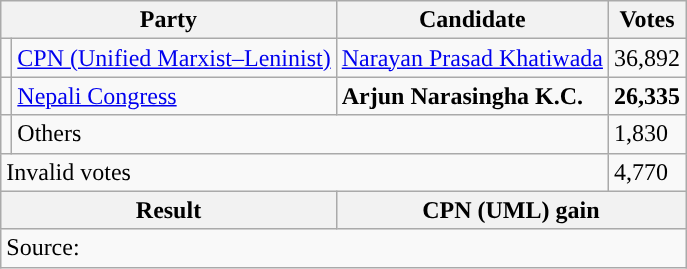<table class="wikitable">
<tr>
<th colspan="2">Party</th>
<th>Candidate</th>
<th>Votes</th>
</tr>
<tr>
<td style="background-color:"></td>
<td><a href='#'>CPN (Unified Marxist–Leninist)</a></td>
<td><a href='#'>Narayan Prasad Khatiwada</a></td>
<td>36,892</td>
</tr>
<tr>
<td style="background-color:"></td>
<td><a href='#'>Nepali Congress</a></td>
<td><strong>Arjun Narasingha K.C.</strong></td>
<td><strong>26,335</strong></td>
</tr>
<tr>
<td></td>
<td colspan="2">Others</td>
<td>1,830</td>
</tr>
<tr>
<td colspan="3">Invalid votes</td>
<td>4,770</td>
</tr>
<tr>
<th colspan="2">Result</th>
<th colspan="2">CPN (UML) gain</th>
</tr>
<tr>
<td colspan="4">Source: </td>
</tr>
</table>
